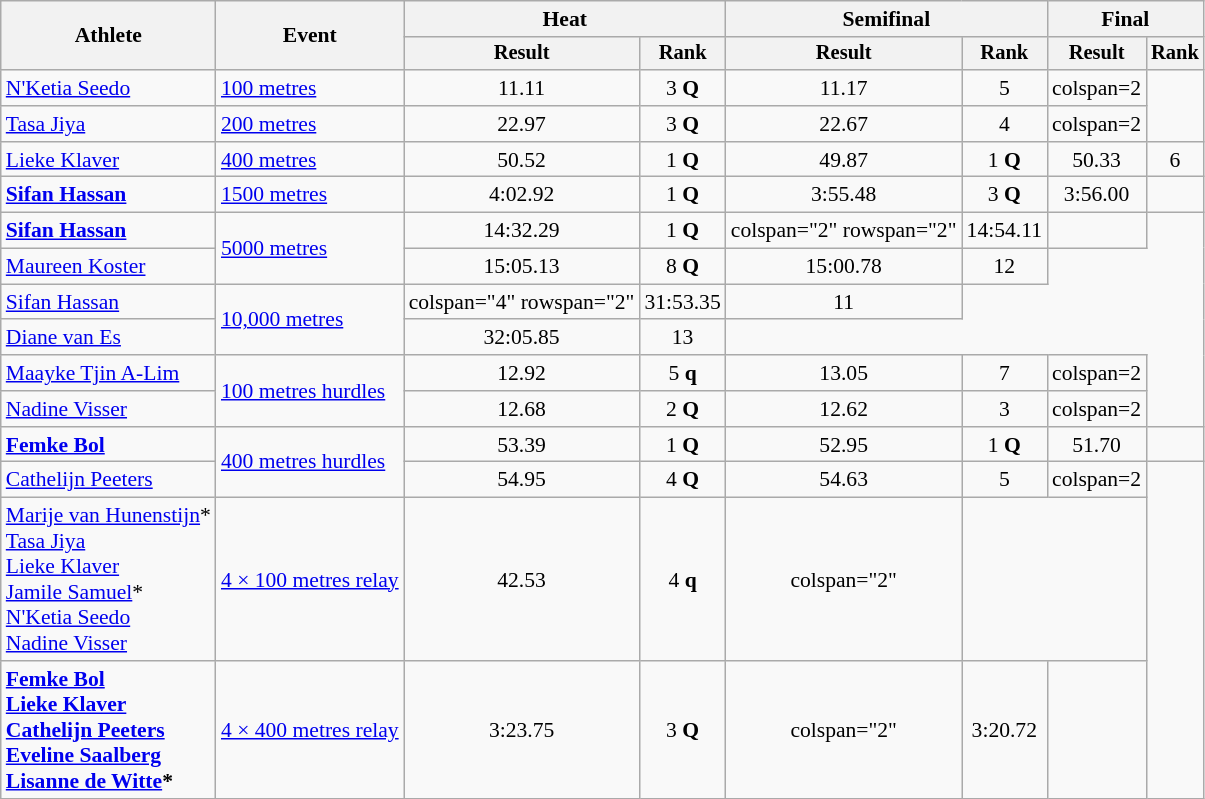<table class="wikitable" style="font-size:90%">
<tr>
<th rowspan="2">Athlete</th>
<th rowspan="2">Event</th>
<th colspan="2">Heat</th>
<th colspan="2">Semifinal</th>
<th colspan="2">Final</th>
</tr>
<tr style="font-size:95%">
<th>Result</th>
<th>Rank</th>
<th>Result</th>
<th>Rank</th>
<th>Result</th>
<th>Rank</th>
</tr>
<tr align="center">
<td align=left><a href='#'>N'Ketia Seedo</a></td>
<td align=left><a href='#'>100 metres</a></td>
<td>11.11 </td>
<td>3 <strong>Q</strong></td>
<td>11.17</td>
<td>5</td>
<td>colspan=2 </td>
</tr>
<tr align="center">
<td align=left><a href='#'>Tasa Jiya</a></td>
<td align=left><a href='#'>200 metres</a></td>
<td>22.97</td>
<td>3 <strong>Q</strong></td>
<td>22.67 </td>
<td>4</td>
<td>colspan=2 </td>
</tr>
<tr align="center">
<td align=left><a href='#'>Lieke Klaver</a></td>
<td align=left><a href='#'>400 metres</a></td>
<td>50.52</td>
<td>1 <strong>Q</strong></td>
<td>49.87</td>
<td>1 <strong>Q</strong></td>
<td>50.33</td>
<td>6</td>
</tr>
<tr align="center">
<td align=left><strong><a href='#'>Sifan Hassan</a></strong></td>
<td align=left><a href='#'>1500 metres</a></td>
<td>4:02.92</td>
<td>1 <strong>Q</strong></td>
<td>3:55.48 </td>
<td>3 <strong>Q</strong></td>
<td>3:56.00</td>
<td></td>
</tr>
<tr align="center">
<td align=left><strong><a href='#'>Sifan Hassan</a></strong></td>
<td align=left rowspan="2"><a href='#'>5000 metres</a></td>
<td>14:32.29</td>
<td>1 <strong>Q</strong></td>
<td>colspan="2" rowspan="2" </td>
<td>14:54.11</td>
<td></td>
</tr>
<tr align="center">
<td align=left><a href='#'>Maureen Koster</a></td>
<td>15:05.13</td>
<td>8 <strong>Q</strong></td>
<td>15:00.78</td>
<td>12</td>
</tr>
<tr align="center">
<td align=left><a href='#'>Sifan Hassan</a></td>
<td align=left rowspan="2"><a href='#'>10,000 metres</a></td>
<td>colspan="4" rowspan="2" </td>
<td>31:53.35</td>
<td>11</td>
</tr>
<tr align="center">
<td align=left><a href='#'>Diane van Es</a></td>
<td>32:05.85</td>
<td>13</td>
</tr>
<tr align="center">
<td align=left><a href='#'>Maayke Tjin A-Lim</a></td>
<td align=left rowspan="2"><a href='#'>100 metres hurdles</a></td>
<td>12.92</td>
<td>5 <strong>q</strong></td>
<td>13.05</td>
<td>7</td>
<td>colspan=2 </td>
</tr>
<tr align="center">
<td align=left><a href='#'>Nadine Visser</a></td>
<td>12.68</td>
<td>2 <strong>Q</strong></td>
<td>12.62 </td>
<td>3</td>
<td>colspan=2 </td>
</tr>
<tr align="center">
<td align=left><strong><a href='#'>Femke Bol</a></strong></td>
<td align=left rowspan="2"><a href='#'>400 metres hurdles</a></td>
<td>53.39</td>
<td>1 <strong>Q</strong></td>
<td>52.95</td>
<td>1 <strong>Q</strong></td>
<td>51.70</td>
<td></td>
</tr>
<tr align="center">
<td align=left><a href='#'>Cathelijn Peeters</a></td>
<td>54.95</td>
<td>4 <strong>Q</strong></td>
<td>54.63</td>
<td>5</td>
<td>colspan=2 </td>
</tr>
<tr align="center">
<td align=left><a href='#'>Marije van Hunenstijn</a>*<br><a href='#'>Tasa Jiya</a><br><a href='#'>Lieke Klaver</a><br><a href='#'>Jamile Samuel</a>*<br><a href='#'>N'Ketia Seedo</a><br><a href='#'>Nadine Visser</a></td>
<td align=left><a href='#'>4 × 100 metres relay</a></td>
<td>42.53</td>
<td>4 <strong>q</strong></td>
<td>colspan="2" </td>
<td colspan="2"></td>
</tr>
<tr align="center">
<td align=left><strong><a href='#'>Femke Bol</a><br><a href='#'>Lieke Klaver</a><br><a href='#'>Cathelijn Peeters</a><br><a href='#'>Eveline Saalberg</a><br><a href='#'>Lisanne de Witte</a>*</strong></td>
<td align=left><a href='#'>4 × 400 metres relay</a></td>
<td>3:23.75 </td>
<td>3 <strong>Q</strong></td>
<td>colspan="2" </td>
<td>3:20.72 </td>
<td></td>
</tr>
</table>
